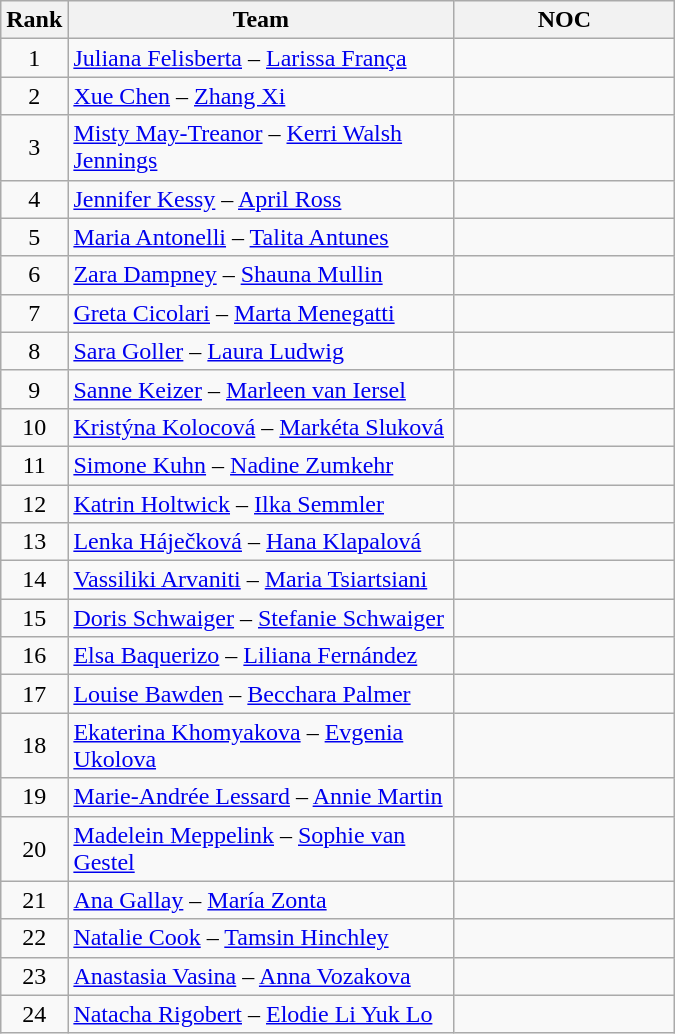<table class="wikitable sortable">
<tr>
<th width=20>Rank</th>
<th width=250>Team</th>
<th width=140>NOC</th>
</tr>
<tr>
<td align=center>1</td>
<td><a href='#'>Juliana Felisberta</a> – <a href='#'>Larissa França</a></td>
<td></td>
</tr>
<tr>
<td align=center>2</td>
<td><a href='#'>Xue Chen</a> – <a href='#'>Zhang Xi</a></td>
<td></td>
</tr>
<tr>
<td align=center>3</td>
<td><a href='#'>Misty May-Treanor</a> – <a href='#'>Kerri Walsh Jennings</a></td>
<td></td>
</tr>
<tr>
<td align=center>4</td>
<td><a href='#'>Jennifer Kessy</a> – <a href='#'>April Ross</a></td>
<td></td>
</tr>
<tr>
<td align=center>5</td>
<td><a href='#'>Maria Antonelli</a> – <a href='#'>Talita Antunes</a></td>
<td></td>
</tr>
<tr>
<td align=center>6</td>
<td><a href='#'>Zara Dampney</a> – <a href='#'>Shauna Mullin</a></td>
<td></td>
</tr>
<tr>
<td align=center>7</td>
<td><a href='#'>Greta Cicolari</a> – <a href='#'>Marta Menegatti</a></td>
<td></td>
</tr>
<tr>
<td align=center>8</td>
<td><a href='#'>Sara Goller</a> – <a href='#'>Laura Ludwig</a></td>
<td></td>
</tr>
<tr>
<td align=center>9</td>
<td><a href='#'>Sanne Keizer</a> – <a href='#'>Marleen van Iersel</a></td>
<td></td>
</tr>
<tr>
<td align=center>10</td>
<td><a href='#'>Kristýna Kolocová</a> – <a href='#'>Markéta Sluková</a></td>
<td></td>
</tr>
<tr>
<td align=center>11</td>
<td><a href='#'>Simone Kuhn</a> – <a href='#'>Nadine Zumkehr</a></td>
<td></td>
</tr>
<tr>
<td align=center>12</td>
<td><a href='#'>Katrin Holtwick</a> – <a href='#'>Ilka Semmler</a></td>
<td></td>
</tr>
<tr>
<td align=center>13</td>
<td><a href='#'>Lenka Háječková</a> – <a href='#'>Hana Klapalová</a></td>
<td></td>
</tr>
<tr>
<td align=center>14</td>
<td><a href='#'>Vassiliki Arvaniti</a> – <a href='#'>Maria Tsiartsiani</a></td>
<td></td>
</tr>
<tr>
<td align=center>15</td>
<td><a href='#'>Doris Schwaiger</a> – <a href='#'>Stefanie Schwaiger</a></td>
<td></td>
</tr>
<tr>
<td align=center>16</td>
<td><a href='#'>Elsa Baquerizo</a> – <a href='#'>Liliana Fernández</a></td>
<td></td>
</tr>
<tr>
<td align=center>17</td>
<td><a href='#'>Louise Bawden</a> – <a href='#'>Becchara Palmer</a></td>
<td></td>
</tr>
<tr>
<td align=center>18</td>
<td><a href='#'>Ekaterina Khomyakova</a> – <a href='#'>Evgenia Ukolova</a></td>
<td></td>
</tr>
<tr>
<td align=center>19</td>
<td><a href='#'>Marie-Andrée Lessard</a> – <a href='#'>Annie Martin</a></td>
<td></td>
</tr>
<tr>
<td align=center>20</td>
<td><a href='#'>Madelein Meppelink</a> – <a href='#'>Sophie van Gestel</a></td>
<td></td>
</tr>
<tr>
<td align=center>21</td>
<td><a href='#'>Ana Gallay</a> – <a href='#'>María Zonta</a></td>
<td></td>
</tr>
<tr>
<td align=center>22</td>
<td><a href='#'>Natalie Cook</a> – <a href='#'>Tamsin Hinchley</a></td>
<td></td>
</tr>
<tr>
<td align=center>23</td>
<td><a href='#'>Anastasia Vasina</a> – <a href='#'>Anna Vozakova</a></td>
<td></td>
</tr>
<tr>
<td align=center>24</td>
<td><a href='#'>Natacha Rigobert</a> – <a href='#'>Elodie Li Yuk Lo</a></td>
<td></td>
</tr>
</table>
